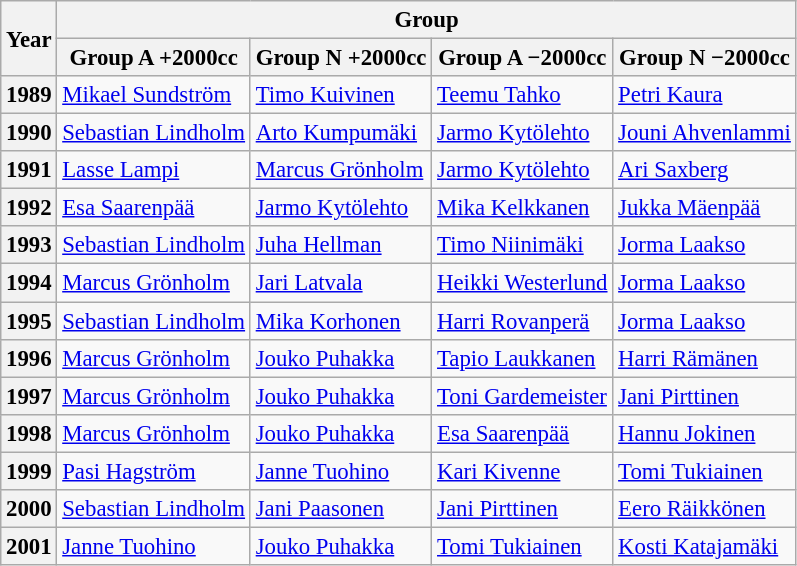<table class="wikitable" style="font-size: 95%">
<tr>
<th rowspan="2">Year</th>
<th colspan="4">Group</th>
</tr>
<tr>
<th>Group A +2000cc</th>
<th>Group N +2000cc</th>
<th>Group A −2000cc</th>
<th>Group N −2000cc</th>
</tr>
<tr>
<th>1989</th>
<td><a href='#'>Mikael Sundström</a></td>
<td><a href='#'>Timo Kuivinen</a></td>
<td><a href='#'>Teemu Tahko</a></td>
<td><a href='#'>Petri Kaura</a></td>
</tr>
<tr>
<th>1990</th>
<td><a href='#'>Sebastian Lindholm</a></td>
<td><a href='#'>Arto Kumpumäki</a></td>
<td><a href='#'>Jarmo Kytölehto</a></td>
<td><a href='#'>Jouni Ahvenlammi</a></td>
</tr>
<tr>
<th>1991</th>
<td><a href='#'>Lasse Lampi</a></td>
<td><a href='#'>Marcus Grönholm</a></td>
<td><a href='#'>Jarmo Kytölehto</a></td>
<td><a href='#'>Ari Saxberg</a></td>
</tr>
<tr>
<th>1992</th>
<td><a href='#'>Esa Saarenpää</a></td>
<td><a href='#'>Jarmo Kytölehto</a></td>
<td><a href='#'>Mika Kelkkanen</a></td>
<td><a href='#'>Jukka Mäenpää</a></td>
</tr>
<tr>
<th>1993</th>
<td><a href='#'>Sebastian Lindholm</a></td>
<td><a href='#'>Juha Hellman</a></td>
<td><a href='#'>Timo Niinimäki</a></td>
<td><a href='#'>Jorma Laakso</a></td>
</tr>
<tr>
<th>1994</th>
<td><a href='#'>Marcus Grönholm</a></td>
<td><a href='#'>Jari Latvala</a></td>
<td><a href='#'>Heikki Westerlund</a></td>
<td><a href='#'>Jorma Laakso</a></td>
</tr>
<tr>
<th>1995</th>
<td><a href='#'>Sebastian Lindholm</a></td>
<td><a href='#'>Mika Korhonen</a></td>
<td><a href='#'>Harri Rovanperä</a></td>
<td><a href='#'>Jorma Laakso</a></td>
</tr>
<tr>
<th>1996</th>
<td><a href='#'>Marcus Grönholm</a></td>
<td><a href='#'>Jouko Puhakka</a></td>
<td><a href='#'>Tapio Laukkanen</a></td>
<td><a href='#'>Harri Rämänen</a></td>
</tr>
<tr>
<th>1997</th>
<td><a href='#'>Marcus Grönholm</a></td>
<td><a href='#'>Jouko Puhakka</a></td>
<td><a href='#'>Toni Gardemeister</a></td>
<td><a href='#'>Jani Pirttinen</a></td>
</tr>
<tr>
<th>1998</th>
<td><a href='#'>Marcus Grönholm</a></td>
<td><a href='#'>Jouko Puhakka</a></td>
<td><a href='#'>Esa Saarenpää</a></td>
<td><a href='#'>Hannu Jokinen</a></td>
</tr>
<tr>
<th>1999</th>
<td><a href='#'>Pasi Hagström</a></td>
<td><a href='#'>Janne Tuohino</a></td>
<td><a href='#'>Kari Kivenne</a></td>
<td><a href='#'>Tomi Tukiainen</a></td>
</tr>
<tr>
<th>2000</th>
<td><a href='#'>Sebastian Lindholm</a></td>
<td><a href='#'>Jani Paasonen</a></td>
<td><a href='#'>Jani Pirttinen</a></td>
<td><a href='#'>Eero Räikkönen</a></td>
</tr>
<tr>
<th>2001</th>
<td><a href='#'>Janne Tuohino</a></td>
<td><a href='#'>Jouko Puhakka</a></td>
<td><a href='#'>Tomi Tukiainen</a></td>
<td><a href='#'>Kosti Katajamäki</a></td>
</tr>
</table>
